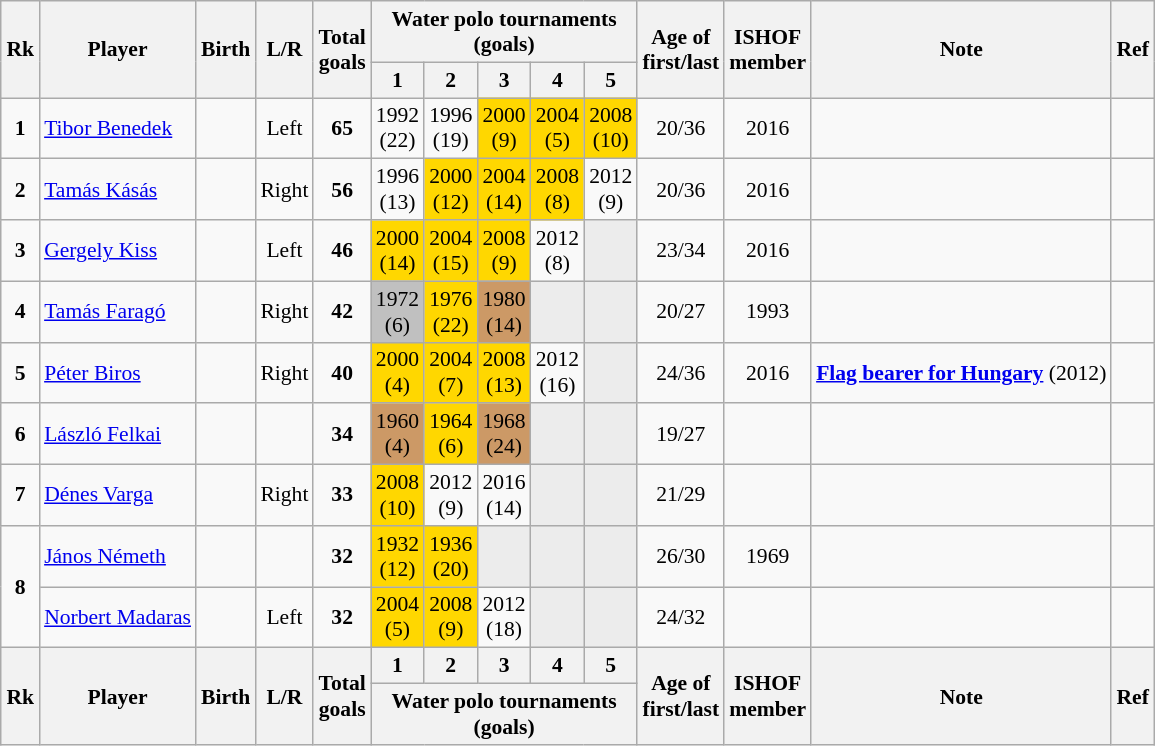<table class="wikitable sortable" style="text-align: center; font-size: 90%; margin-left: 1em;">
<tr>
<th rowspan="2">Rk</th>
<th rowspan="2">Player</th>
<th rowspan="2">Birth</th>
<th rowspan="2">L/R</th>
<th rowspan="2">Total<br>goals</th>
<th colspan="5">Water polo tournaments<br>(goals)</th>
<th rowspan="2">Age of<br>first/last</th>
<th rowspan="2">ISHOF<br>member</th>
<th rowspan="2">Note</th>
<th rowspan="2" class="unsortable">Ref</th>
</tr>
<tr>
<th>1</th>
<th style="width: 2em;" class="unsortable">2</th>
<th style="width: 2em;" class="unsortable">3</th>
<th style="width: 2em;" class="unsortable">4</th>
<th style="width: 2em;" class="unsortable">5</th>
</tr>
<tr>
<td><strong>1</strong></td>
<td style="text-align: left;" data-sort-value="Benedek, Tibor"><a href='#'>Tibor Benedek</a></td>
<td></td>
<td>Left</td>
<td><strong>65</strong></td>
<td>1992<br>(22)</td>
<td>1996<br>(19)</td>
<td style="background-color: gold;">2000<br>(9)</td>
<td style="background-color: gold;">2004<br>(5)</td>
<td style="background-color: gold;">2008<br>(10)</td>
<td>20/36</td>
<td>2016</td>
<td style="text-align: left;"></td>
<td></td>
</tr>
<tr>
<td><strong>2</strong></td>
<td style="text-align: left;" data-sort-value="Kásás, Tamás"><a href='#'>Tamás Kásás</a></td>
<td></td>
<td>Right</td>
<td><strong>56</strong></td>
<td>1996<br>(13)</td>
<td style="background-color: gold;">2000<br>(12)</td>
<td style="background-color: gold;">2004<br>(14)</td>
<td style="background-color: gold;">2008<br>(8)</td>
<td>2012<br>(9)</td>
<td>20/36</td>
<td>2016</td>
<td style="text-align: left;"></td>
<td></td>
</tr>
<tr>
<td><strong>3</strong></td>
<td style="text-align: left;" data-sort-value="Kiss, Gergely"><a href='#'>Gergely Kiss</a></td>
<td></td>
<td>Left</td>
<td><strong>46</strong></td>
<td style="background-color: gold;">2000<br>(14)</td>
<td style="background-color: gold;">2004<br>(15)</td>
<td style="background-color: gold;">2008<br>(9)</td>
<td>2012<br>(8)</td>
<td style="background-color: #ececec;"></td>
<td>23/34</td>
<td>2016</td>
<td style="text-align: left;"></td>
<td></td>
</tr>
<tr>
<td><strong>4</strong></td>
<td style="text-align: left;" data-sort-value="Faragó, Tamás"><a href='#'>Tamás Faragó</a></td>
<td></td>
<td>Right</td>
<td><strong>42</strong></td>
<td style="background-color: silver;">1972<br>(6)</td>
<td style="background-color: gold;">1976<br>(22)</td>
<td style="background-color: #cc9966;">1980<br>(14)</td>
<td style="background-color: #ececec;"></td>
<td style="background-color: #ececec;"></td>
<td>20/27</td>
<td>1993</td>
<td style="text-align: left;"></td>
<td></td>
</tr>
<tr>
<td><strong>5</strong></td>
<td style="text-align: left;" data-sort-value="Biros, Péter"><a href='#'>Péter Biros</a></td>
<td></td>
<td>Right</td>
<td><strong>40</strong></td>
<td style="background-color: gold;">2000<br>(4)</td>
<td style="background-color: gold;">2004<br>(7)</td>
<td style="background-color: gold;">2008<br>(13)</td>
<td>2012<br>(16)</td>
<td style="background-color: #ececec;"></td>
<td>24/36</td>
<td>2016</td>
<td style="text-align: left;"><strong><a href='#'>Flag bearer for Hungary</a></strong> (2012)</td>
<td><br></td>
</tr>
<tr>
<td><strong>6</strong></td>
<td style="text-align: left;" data-sort-value="Felkai, László"><a href='#'>László Felkai</a></td>
<td></td>
<td></td>
<td><strong>34</strong></td>
<td style="background-color: #cc9966;">1960<br>(4)</td>
<td style="background-color: gold;">1964<br>(6)</td>
<td style="background-color: #cc9966;">1968<br>(24)</td>
<td style="background-color: #ececec;"></td>
<td style="background-color: #ececec;"></td>
<td>19/27</td>
<td></td>
<td style="text-align: left;"></td>
<td></td>
</tr>
<tr>
<td><strong>7</strong></td>
<td style="text-align: left;" data-sort-value="Varga, Dénes"><a href='#'>Dénes Varga</a></td>
<td></td>
<td>Right</td>
<td><strong>33</strong></td>
<td style="background-color: gold;">2008<br>(10)</td>
<td>2012<br>(9)</td>
<td>2016<br>(14)</td>
<td style="background-color: #ececec;"></td>
<td style="background-color: #ececec;"></td>
<td>21/29</td>
<td></td>
<td style="text-align: left;"></td>
<td></td>
</tr>
<tr>
<td rowspan="2"><strong>8</strong></td>
<td style="text-align: left;" data-sort-value="Németh, János"><a href='#'>János Németh</a></td>
<td></td>
<td></td>
<td><strong>32</strong></td>
<td style="background-color: gold;">1932<br>(12)</td>
<td style="background-color: gold;">1936<br>(20)</td>
<td style="background-color: #ececec;"></td>
<td style="background-color: #ececec;"></td>
<td style="background-color: #ececec;"></td>
<td>26/30</td>
<td>1969</td>
<td style="text-align: left;"></td>
<td></td>
</tr>
<tr>
<td style="text-align: left;" data-sort-value="Madaras, Norbert"><a href='#'>Norbert Madaras</a></td>
<td></td>
<td>Left</td>
<td><strong>32</strong></td>
<td style="background-color: gold;">2004<br>(5)</td>
<td style="background-color: gold;">2008<br>(9)</td>
<td>2012<br>(18)</td>
<td style="background-color: #ececec;"></td>
<td style="background-color: #ececec;"></td>
<td>24/32</td>
<td></td>
<td style="text-align: left;"></td>
<td></td>
</tr>
<tr>
<th rowspan="2">Rk</th>
<th rowspan="2">Player</th>
<th rowspan="2">Birth</th>
<th rowspan="2">L/R</th>
<th rowspan="2">Total<br>goals</th>
<th>1</th>
<th>2</th>
<th>3</th>
<th>4</th>
<th>5</th>
<th rowspan="2">Age of<br>first/last</th>
<th rowspan="2">ISHOF<br>member</th>
<th rowspan="2">Note</th>
<th rowspan="2">Ref</th>
</tr>
<tr>
<th colspan="5">Water polo tournaments<br>(goals)</th>
</tr>
</table>
